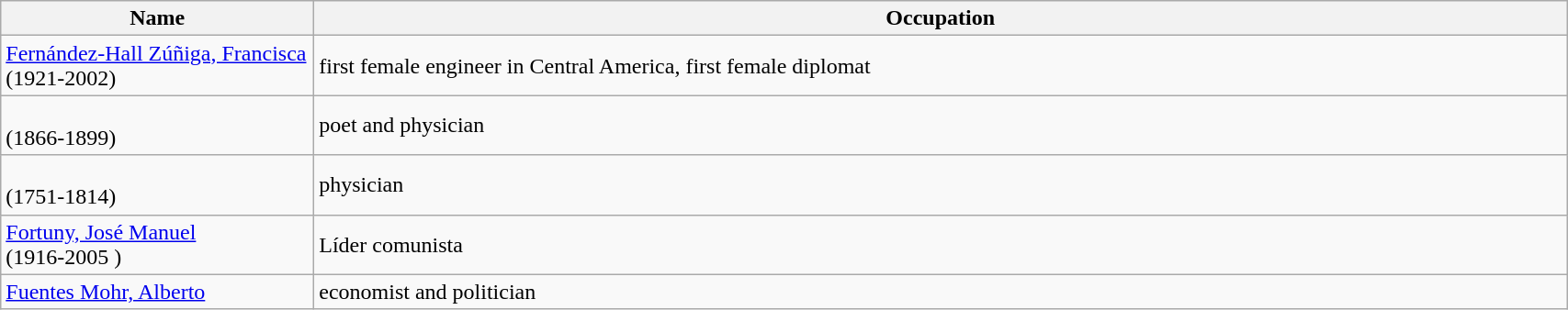<table class="mw-collapsible mw-collapsed wikitable sortable" width=90%>
<tr>
<th style= color:black; font-size:100%" align=center width=20%><strong>Name</strong></th>
<th style= color:black; font-size:100%" align=center><strong>Occupation</strong></th>
</tr>
<tr>
<td><a href='#'>Fernández-Hall Zúñiga, Francisca</a><br> (1921-2002)</td>
<td>first female engineer in Central America, first female diplomat</td>
</tr>
<tr>
<td> <br>(1866-1899)</td>
<td>poet and physician</td>
</tr>
<tr>
<td><br>(1751-1814)</td>
<td>physician</td>
</tr>
<tr>
<td><a href='#'>Fortuny, José Manuel</a><br>(1916-2005 )</td>
<td>Líder comunista</td>
</tr>
<tr>
<td><a href='#'>Fuentes Mohr, Alberto</a></td>
<td>economist and politician</td>
</tr>
</table>
